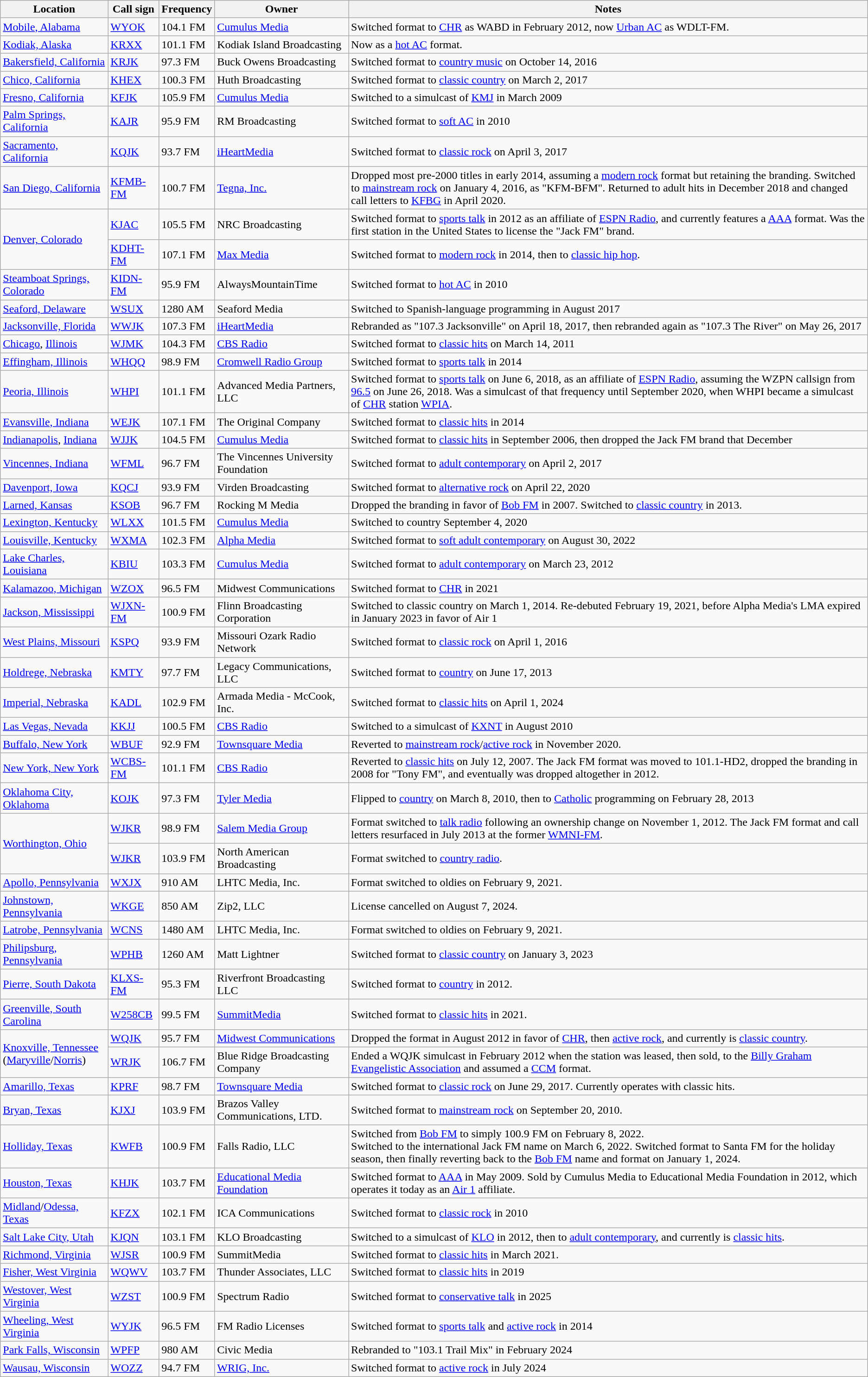<table class="wikitable sortable">
<tr>
<th>Location</th>
<th>Call sign</th>
<th>Frequency</th>
<th>Owner</th>
<th>Notes</th>
</tr>
<tr>
<td><a href='#'>Mobile, Alabama</a></td>
<td><a href='#'>WYOK</a></td>
<td>104.1 FM</td>
<td><a href='#'>Cumulus Media</a></td>
<td>Switched format to <a href='#'>CHR</a> as WABD in February 2012, now <a href='#'>Urban AC</a> as WDLT-FM.</td>
</tr>
<tr>
<td><a href='#'>Kodiak, Alaska</a></td>
<td><a href='#'>KRXX</a></td>
<td>101.1 FM</td>
<td>Kodiak Island Broadcasting</td>
<td>Now as a <a href='#'>hot AC</a> format.</td>
</tr>
<tr>
<td><a href='#'>Bakersfield, California</a></td>
<td><a href='#'>KRJK</a></td>
<td>97.3 FM</td>
<td>Buck Owens Broadcasting</td>
<td>Switched format to <a href='#'>country music</a> on October 14, 2016</td>
</tr>
<tr>
<td><a href='#'>Chico, California</a></td>
<td><a href='#'>KHEX</a></td>
<td>100.3 FM</td>
<td>Huth Broadcasting</td>
<td>Switched format to <a href='#'>classic country</a> on March 2, 2017</td>
</tr>
<tr>
<td><a href='#'>Fresno, California</a></td>
<td><a href='#'>KFJK</a></td>
<td>105.9 FM</td>
<td><a href='#'>Cumulus Media</a></td>
<td>Switched to a simulcast of <a href='#'>KMJ</a> in March 2009</td>
</tr>
<tr>
<td><a href='#'>Palm Springs, California</a></td>
<td><a href='#'>KAJR</a></td>
<td>95.9 FM</td>
<td>RM Broadcasting</td>
<td>Switched format to <a href='#'>soft AC</a> in 2010</td>
</tr>
<tr>
<td><a href='#'>Sacramento, California</a></td>
<td><a href='#'>KQJK</a></td>
<td>93.7 FM</td>
<td><a href='#'>iHeartMedia</a></td>
<td>Switched format to <a href='#'>classic rock</a> on April 3, 2017</td>
</tr>
<tr>
<td><a href='#'>San Diego, California</a></td>
<td><a href='#'>KFMB-FM</a></td>
<td>100.7 FM</td>
<td><a href='#'>Tegna, Inc.</a></td>
<td>Dropped most pre-2000 titles in early 2014, assuming a <a href='#'>modern rock</a> format but retaining the branding. Switched to <a href='#'>mainstream rock</a> on January 4, 2016, as "KFM-BFM".  Returned to adult hits in December 2018 and changed call letters to <a href='#'>KFBG</a> in April 2020.</td>
</tr>
<tr>
<td rowspan="2"><a href='#'>Denver, Colorado</a></td>
<td><a href='#'>KJAC</a></td>
<td>105.5 FM</td>
<td>NRC Broadcasting</td>
<td>Switched format to <a href='#'>sports talk</a> in 2012 as an affiliate of <a href='#'>ESPN Radio</a>, and currently features a <a href='#'>AAA</a> format. Was the first station in the United States to license the "Jack FM" brand.</td>
</tr>
<tr>
<td><a href='#'>KDHT-FM</a></td>
<td>107.1 FM</td>
<td><a href='#'>Max Media</a></td>
<td>Switched format to <a href='#'>modern rock</a> in 2014, then to <a href='#'>classic hip hop</a>.</td>
</tr>
<tr>
<td><a href='#'>Steamboat Springs, Colorado</a></td>
<td><a href='#'>KIDN-FM</a></td>
<td>95.9 FM</td>
<td>AlwaysMountainTime</td>
<td>Switched format to <a href='#'>hot AC</a> in 2010</td>
</tr>
<tr>
<td><a href='#'>Seaford, Delaware</a></td>
<td><a href='#'>WSUX</a></td>
<td>1280 AM</td>
<td>Seaford Media</td>
<td>Switched to Spanish-language programming in August 2017</td>
</tr>
<tr>
<td><a href='#'>Jacksonville, Florida</a></td>
<td><a href='#'>WWJK</a></td>
<td>107.3 FM</td>
<td><a href='#'>iHeartMedia</a></td>
<td>Rebranded as "107.3 Jacksonville" on April 18, 2017, then rebranded again as "107.3 The River" on May 26, 2017</td>
</tr>
<tr>
<td><a href='#'>Chicago</a>, <a href='#'>Illinois</a></td>
<td><a href='#'>WJMK</a></td>
<td>104.3 FM</td>
<td><a href='#'>CBS Radio</a></td>
<td>Switched format to <a href='#'>classic hits</a> on March 14, 2011</td>
</tr>
<tr>
<td><a href='#'>Effingham, Illinois</a></td>
<td><a href='#'>WHQQ</a></td>
<td>98.9 FM</td>
<td><a href='#'>Cromwell Radio Group</a></td>
<td>Switched format to <a href='#'>sports talk</a> in 2014</td>
</tr>
<tr>
<td><a href='#'>Peoria, Illinois</a></td>
<td><a href='#'>WHPI</a></td>
<td>101.1 FM</td>
<td>Advanced Media Partners, LLC</td>
<td>Switched format to <a href='#'>sports talk</a> on June 6, 2018, as an affiliate of <a href='#'>ESPN Radio</a>, assuming the WZPN callsign from <a href='#'>96.5</a> on June 26, 2018. Was a simulcast of that frequency until September 2020, when WHPI became a simulcast of <a href='#'>CHR</a> station <a href='#'>WPIA</a>.</td>
</tr>
<tr>
<td><a href='#'>Evansville, Indiana</a></td>
<td><a href='#'>WEJK</a></td>
<td>107.1 FM</td>
<td>The Original Company</td>
<td>Switched format to <a href='#'>classic hits</a> in 2014</td>
</tr>
<tr>
<td><a href='#'>Indianapolis</a>, <a href='#'>Indiana</a></td>
<td><a href='#'>WJJK</a></td>
<td>104.5 FM</td>
<td><a href='#'>Cumulus Media</a></td>
<td>Switched format to <a href='#'>classic hits</a> in September 2006, then dropped the Jack FM brand that December</td>
</tr>
<tr>
<td><a href='#'>Vincennes, Indiana</a></td>
<td><a href='#'>WFML</a></td>
<td>96.7 FM</td>
<td>The Vincennes University Foundation</td>
<td>Switched format to <a href='#'>adult contemporary</a> on April 2, 2017</td>
</tr>
<tr>
<td><a href='#'>Davenport, Iowa</a></td>
<td><a href='#'>KQCJ</a></td>
<td>93.9 FM</td>
<td>Virden Broadcasting</td>
<td>Switched format to <a href='#'>alternative rock</a> on April 22, 2020</td>
</tr>
<tr>
<td><a href='#'>Larned, Kansas</a></td>
<td><a href='#'>KSOB</a></td>
<td>96.7 FM</td>
<td>Rocking M Media</td>
<td>Dropped the branding in favor of <a href='#'>Bob FM</a> in 2007. Switched to <a href='#'>classic country</a> in 2013.</td>
</tr>
<tr>
<td><a href='#'>Lexington, Kentucky</a></td>
<td><a href='#'>WLXX</a></td>
<td>101.5 FM</td>
<td><a href='#'>Cumulus Media</a></td>
<td>Switched to country September 4, 2020</td>
</tr>
<tr>
<td><a href='#'>Louisville, Kentucky</a></td>
<td><a href='#'>WXMA</a></td>
<td>102.3 FM</td>
<td><a href='#'>Alpha Media</a></td>
<td>Switched format to <a href='#'>soft adult contemporary</a> on August 30, 2022</td>
</tr>
<tr>
<td><a href='#'>Lake Charles, Louisiana</a></td>
<td><a href='#'>KBIU</a></td>
<td>103.3 FM</td>
<td><a href='#'>Cumulus Media</a></td>
<td>Switched format to <a href='#'>adult contemporary</a> on March 23, 2012</td>
</tr>
<tr>
<td><a href='#'>Kalamazoo, Michigan</a></td>
<td><a href='#'>WZOX</a></td>
<td>96.5 FM</td>
<td>Midwest Communications</td>
<td>Switched format to <a href='#'>CHR</a> in 2021</td>
</tr>
<tr>
<td><a href='#'>Jackson, Mississippi</a></td>
<td><a href='#'>WJXN-FM</a></td>
<td>100.9 FM</td>
<td>Flinn Broadcasting Corporation</td>
<td>Switched to classic country on March 1, 2014.  Re-debuted February 19, 2021, before Alpha Media's LMA expired in January 2023 in favor of Air 1</td>
</tr>
<tr>
<td><a href='#'>West Plains, Missouri</a></td>
<td><a href='#'>KSPQ</a></td>
<td>93.9 FM</td>
<td>Missouri Ozark Radio Network</td>
<td>Switched format to <a href='#'>classic rock</a> on April 1, 2016</td>
</tr>
<tr>
<td><a href='#'>Holdrege, Nebraska</a></td>
<td><a href='#'>KMTY</a></td>
<td>97.7 FM</td>
<td>Legacy Communications, LLC</td>
<td>Switched format to <a href='#'>country</a> on June 17, 2013</td>
</tr>
<tr>
<td><a href='#'>Imperial, Nebraska</a></td>
<td><a href='#'>KADL</a></td>
<td>102.9 FM</td>
<td>Armada Media - McCook, Inc.</td>
<td>Switched format to <a href='#'>classic hits</a> on April 1, 2024</td>
</tr>
<tr>
<td><a href='#'>Las Vegas, Nevada</a></td>
<td><a href='#'>KKJJ</a></td>
<td>100.5 FM</td>
<td><a href='#'>CBS Radio</a></td>
<td>Switched to a simulcast of <a href='#'>KXNT</a> in August 2010</td>
</tr>
<tr>
<td><a href='#'>Buffalo, New York</a></td>
<td><a href='#'>WBUF</a></td>
<td>92.9 FM</td>
<td><a href='#'>Townsquare Media</a></td>
<td>Reverted to <a href='#'>mainstream rock</a>/<a href='#'>active rock</a> in November 2020.</td>
</tr>
<tr>
<td><a href='#'>New York, New York</a></td>
<td><a href='#'>WCBS-FM</a></td>
<td>101.1 FM</td>
<td><a href='#'>CBS Radio</a></td>
<td>Reverted to <a href='#'>classic hits</a> on July 12, 2007. The Jack FM format was moved to 101.1-HD2, dropped the branding in 2008 for "Tony FM", and eventually was dropped altogether in 2012.</td>
</tr>
<tr>
<td><a href='#'>Oklahoma City, Oklahoma</a></td>
<td><a href='#'>KOJK</a></td>
<td>97.3 FM</td>
<td><a href='#'>Tyler Media</a></td>
<td>Flipped to <a href='#'>country</a> on March 8, 2010, then to <a href='#'>Catholic</a> programming on February 28, 2013</td>
</tr>
<tr>
<td rowspan="2"><a href='#'>Worthington, Ohio</a></td>
<td><a href='#'>WJKR</a></td>
<td>98.9 FM</td>
<td><a href='#'>Salem Media Group</a></td>
<td>Format switched to <a href='#'>talk radio</a> following an ownership change on November 1, 2012. The Jack FM format and call letters resurfaced in July 2013 at the former <a href='#'>WMNI-FM</a>.</td>
</tr>
<tr>
<td><a href='#'>WJKR</a></td>
<td>103.9 FM</td>
<td>North American Broadcasting</td>
<td>Format switched to <a href='#'>country radio</a>.</td>
</tr>
<tr>
<td><a href='#'>Apollo, Pennsylvania</a></td>
<td><a href='#'>WXJX</a></td>
<td>910 AM</td>
<td>LHTC Media, Inc.</td>
<td>Format switched to oldies on February 9, 2021.</td>
</tr>
<tr>
<td><a href='#'>Johnstown, Pennsylvania</a></td>
<td><a href='#'>WKGE</a></td>
<td>850 AM</td>
<td>Zip2, LLC</td>
<td>License cancelled on August 7, 2024.</td>
</tr>
<tr>
<td><a href='#'>Latrobe, Pennsylvania</a></td>
<td><a href='#'>WCNS</a></td>
<td>1480 AM</td>
<td>LHTC Media, Inc.</td>
<td>Format switched to oldies on February 9, 2021.</td>
</tr>
<tr>
<td><a href='#'>Philipsburg, Pennsylvania</a></td>
<td><a href='#'>WPHB</a></td>
<td>1260 AM</td>
<td>Matt Lightner</td>
<td>Switched format to <a href='#'>classic country</a> on January 3, 2023</td>
</tr>
<tr>
<td><a href='#'>Pierre, South Dakota</a></td>
<td><a href='#'>KLXS-FM</a></td>
<td>95.3 FM</td>
<td>Riverfront Broadcasting LLC</td>
<td>Switched format to <a href='#'>country</a> in 2012.</td>
</tr>
<tr>
<td><a href='#'>Greenville, South Carolina</a></td>
<td><a href='#'>W258CB</a></td>
<td>99.5 FM</td>
<td><a href='#'>SummitMedia</a></td>
<td>Switched format to <a href='#'>classic hits</a> in 2021.</td>
</tr>
<tr>
<td rowspan="2"><a href='#'>Knoxville, Tennessee</a><br>(<a href='#'>Maryville</a>/<a href='#'>Norris</a>)</td>
<td><a href='#'>WQJK</a></td>
<td>95.7 FM</td>
<td><a href='#'>Midwest Communications</a></td>
<td>Dropped the format in August 2012 in favor of <a href='#'>CHR</a>, then <a href='#'>active rock</a>, and currently is <a href='#'>classic country</a>.</td>
</tr>
<tr>
<td><a href='#'>WRJK</a></td>
<td>106.7 FM</td>
<td>Blue Ridge Broadcasting Company</td>
<td>Ended a WQJK simulcast in February 2012 when the station was leased, then sold, to the <a href='#'>Billy Graham Evangelistic Association</a> and assumed a <a href='#'>CCM</a> format.</td>
</tr>
<tr>
<td><a href='#'>Amarillo, Texas</a></td>
<td><a href='#'>KPRF</a></td>
<td>98.7 FM</td>
<td><a href='#'>Townsquare Media</a></td>
<td>Switched format to <a href='#'>classic rock</a> on June 29, 2017. Currently operates with classic hits.</td>
</tr>
<tr>
<td><a href='#'>Bryan, Texas</a></td>
<td><a href='#'>KJXJ</a></td>
<td>103.9 FM</td>
<td>Brazos Valley Communications, LTD.</td>
<td>Switched format to <a href='#'>mainstream rock</a> on September 20, 2010.</td>
</tr>
<tr>
<td><a href='#'>Holliday, Texas</a></td>
<td><a href='#'>KWFB</a></td>
<td>100.9 FM</td>
<td>Falls Radio, LLC</td>
<td>Switched from <a href='#'>Bob FM</a> to simply 100.9 FM on February 8, 2022.<br>Switched to the international Jack FM name on March 6, 2022.
Switched format to Santa FM for the holiday season, then finally reverting back to the <a href='#'>Bob FM</a> name and format on January 1, 2024.</td>
</tr>
<tr>
<td><a href='#'>Houston, Texas</a></td>
<td><a href='#'>KHJK</a></td>
<td>103.7 FM</td>
<td><a href='#'>Educational Media Foundation</a></td>
<td>Switched format to <a href='#'>AAA</a> in May 2009. Sold by Cumulus Media to Educational Media Foundation in 2012, which operates it today as an <a href='#'>Air 1</a> affiliate.</td>
</tr>
<tr>
<td><a href='#'>Midland</a>/<a href='#'>Odessa, Texas</a></td>
<td><a href='#'>KFZX</a></td>
<td>102.1 FM</td>
<td>ICA Communications</td>
<td>Switched format to <a href='#'>classic rock</a> in 2010</td>
</tr>
<tr>
<td><a href='#'>Salt Lake City, Utah</a></td>
<td><a href='#'>KJQN</a></td>
<td>103.1 FM</td>
<td>KLO Broadcasting</td>
<td>Switched to a simulcast of <a href='#'>KLO</a> in 2012, then to <a href='#'>adult contemporary</a>, and currently is <a href='#'>classic hits</a>.</td>
</tr>
<tr>
<td><a href='#'>Richmond, Virginia</a></td>
<td><a href='#'>WJSR</a></td>
<td>100.9 FM</td>
<td>SummitMedia</td>
<td>Switched format to <a href='#'>classic hits</a> in March 2021.</td>
</tr>
<tr>
<td><a href='#'>Fisher, West Virginia</a></td>
<td><a href='#'>WQWV</a></td>
<td>103.7 FM</td>
<td>Thunder Associates, LLC</td>
<td>Switched format to <a href='#'>classic hits</a> in 2019</td>
</tr>
<tr>
<td><a href='#'>Westover, West Virginia</a></td>
<td><a href='#'>WZST</a></td>
<td>100.9 FM</td>
<td>Spectrum Radio</td>
<td>Switched format to <a href='#'>conservative talk</a> in 2025</td>
</tr>
<tr>
<td><a href='#'>Wheeling, West Virginia</a></td>
<td><a href='#'>WYJK</a></td>
<td>96.5 FM</td>
<td>FM Radio Licenses</td>
<td>Switched format to <a href='#'>sports talk</a> and <a href='#'>active rock</a> in 2014</td>
</tr>
<tr>
<td><a href='#'>Park Falls, Wisconsin</a></td>
<td><a href='#'>WPFP</a></td>
<td>980 AM</td>
<td>Civic Media</td>
<td>Rebranded to "103.1 Trail Mix" in February 2024</td>
</tr>
<tr>
<td><a href='#'>Wausau, Wisconsin</a></td>
<td><a href='#'>WOZZ</a></td>
<td>94.7 FM</td>
<td><a href='#'>WRIG, Inc.</a></td>
<td>Switched format to <a href='#'>active rock</a> in July 2024</td>
</tr>
</table>
